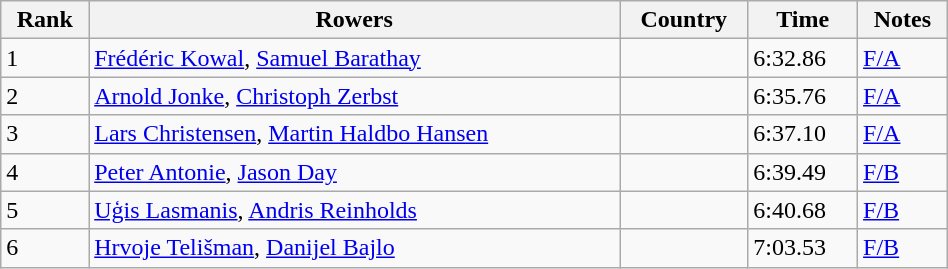<table class="wikitable" width=50%>
<tr>
<th>Rank</th>
<th>Rowers</th>
<th>Country</th>
<th>Time</th>
<th>Notes</th>
</tr>
<tr>
<td>1</td>
<td><a href='#'>Frédéric Kowal</a>, <a href='#'>Samuel Barathay</a></td>
<td></td>
<td>6:32.86</td>
<td><a href='#'>F/A</a></td>
</tr>
<tr>
<td>2</td>
<td><a href='#'>Arnold Jonke</a>, <a href='#'>Christoph Zerbst</a></td>
<td></td>
<td>6:35.76</td>
<td><a href='#'>F/A</a></td>
</tr>
<tr>
<td>3</td>
<td><a href='#'>Lars Christensen</a>, <a href='#'>Martin Haldbo Hansen</a></td>
<td></td>
<td>6:37.10</td>
<td><a href='#'>F/A</a></td>
</tr>
<tr>
<td>4</td>
<td><a href='#'>Peter Antonie</a>, <a href='#'>Jason Day</a></td>
<td></td>
<td>6:39.49</td>
<td><a href='#'>F/B</a></td>
</tr>
<tr>
<td>5</td>
<td><a href='#'>Uģis Lasmanis</a>, <a href='#'>Andris Reinholds</a></td>
<td></td>
<td>6:40.68</td>
<td><a href='#'>F/B</a></td>
</tr>
<tr>
<td>6</td>
<td><a href='#'>Hrvoje Telišman</a>, <a href='#'>Danijel Bajlo</a></td>
<td></td>
<td>7:03.53</td>
<td><a href='#'>F/B</a></td>
</tr>
</table>
